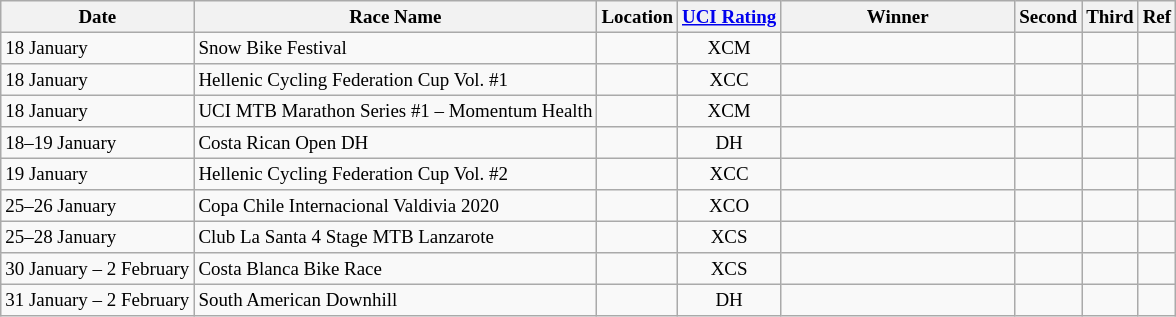<table class="wikitable sortable" style="font-size: 79%">
<tr>
<th>Date</th>
<th>Race Name</th>
<th>Location</th>
<th><a href='#'>UCI Rating</a></th>
<th width=150px>Winner</th>
<th>Second</th>
<th>Third</th>
<th>Ref</th>
</tr>
<tr>
<td>18 January</td>
<td>Snow Bike Festival</td>
<td></td>
<td align=center>XCM</td>
<td><br></td>
<td><br></td>
<td><br></td>
<td align=center></td>
</tr>
<tr>
<td>18 January</td>
<td>Hellenic Cycling Federation Cup Vol. #1</td>
<td></td>
<td align=center>XCC</td>
<td><br></td>
<td><br></td>
<td><br></td>
<td align=center></td>
</tr>
<tr>
<td>18 January</td>
<td>UCI MTB Marathon Series #1 – Momentum Health</td>
<td></td>
<td align=center>XCM</td>
<td><br></td>
<td><br></td>
<td><br></td>
<td align=center></td>
</tr>
<tr>
<td>18–19 January</td>
<td>Costa Rican Open DH</td>
<td></td>
<td align=center>DH</td>
<td><br></td>
<td><br></td>
<td><br></td>
<td align=center></td>
</tr>
<tr>
<td>19 January</td>
<td>Hellenic Cycling Federation Cup Vol. #2</td>
<td></td>
<td align=center>XCC</td>
<td><br></td>
<td><br></td>
<td><br></td>
<td align=center></td>
</tr>
<tr>
<td>25–26 January</td>
<td>Copa Chile Internacional Valdivia 2020</td>
<td></td>
<td align=center>XCO</td>
<td><br></td>
<td><br></td>
<td><br></td>
<td align=center></td>
</tr>
<tr>
<td>25–28 January</td>
<td>Club La Santa 4 Stage MTB Lanzarote</td>
<td></td>
<td align=center>XCS</td>
<td><br></td>
<td><br></td>
<td><br></td>
<td align=center></td>
</tr>
<tr>
<td>30 January – 2 February</td>
<td>Costa Blanca Bike Race</td>
<td></td>
<td align=center>XCS</td>
<td><br></td>
<td><br></td>
<td><br></td>
<td align=center></td>
</tr>
<tr>
<td>31 January – 2 February</td>
<td>South American Downhill</td>
<td></td>
<td align=center>DH</td>
<td><br></td>
<td></td>
<td></td>
<td align=center></td>
</tr>
</table>
